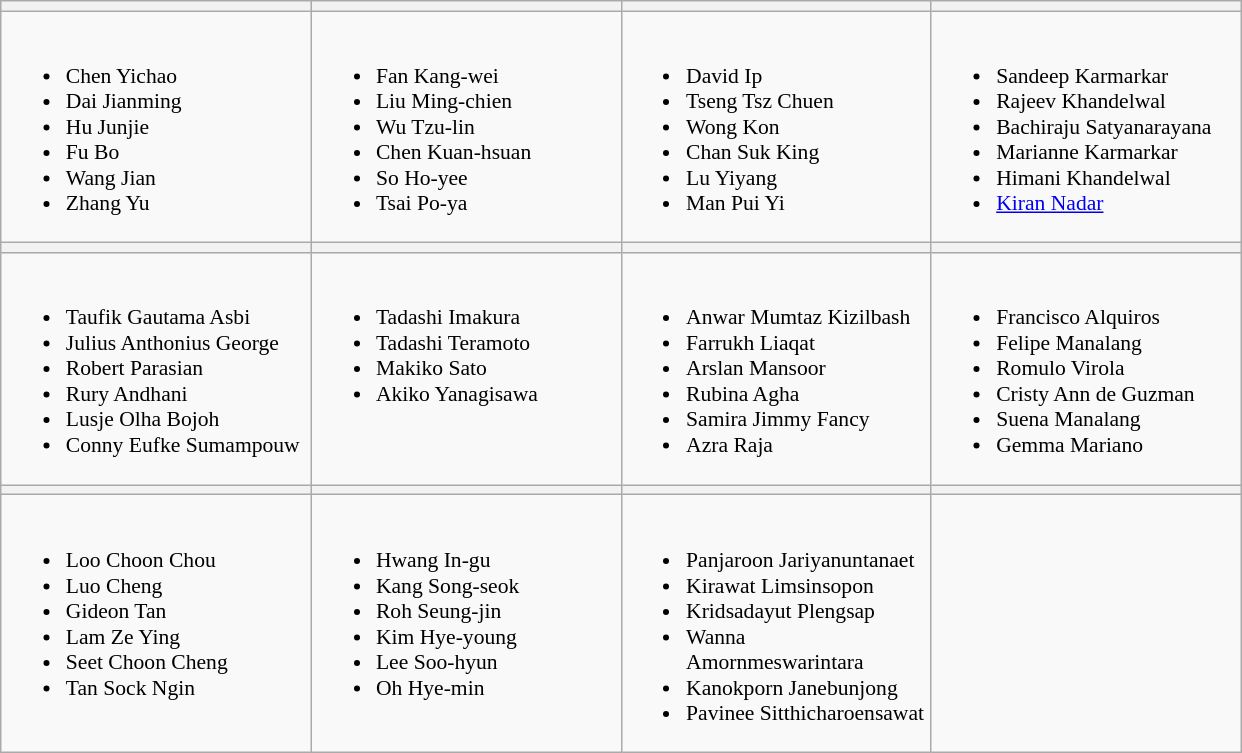<table class="wikitable" style="font-size:90%">
<tr>
<th width=200></th>
<th width=200></th>
<th width=200></th>
<th width=200></th>
</tr>
<tr>
<td valign=top><br><ul><li>Chen Yichao</li><li>Dai Jianming</li><li>Hu Junjie</li><li>Fu Bo</li><li>Wang Jian</li><li>Zhang Yu</li></ul></td>
<td valign=top><br><ul><li>Fan Kang-wei</li><li>Liu Ming-chien</li><li>Wu Tzu-lin</li><li>Chen Kuan-hsuan</li><li>So Ho-yee</li><li>Tsai Po-ya</li></ul></td>
<td valign=top><br><ul><li>David Ip</li><li>Tseng Tsz Chuen</li><li>Wong Kon</li><li>Chan Suk King</li><li>Lu Yiyang</li><li>Man Pui Yi</li></ul></td>
<td valign=top><br><ul><li>Sandeep Karmarkar</li><li>Rajeev Khandelwal</li><li>Bachiraju Satyanarayana</li><li>Marianne Karmarkar</li><li>Himani Khandelwal</li><li><a href='#'>Kiran Nadar</a></li></ul></td>
</tr>
<tr>
<th></th>
<th></th>
<th></th>
<th></th>
</tr>
<tr>
<td valign=top><br><ul><li>Taufik Gautama Asbi</li><li>Julius Anthonius George</li><li>Robert Parasian</li><li>Rury Andhani</li><li>Lusje Olha Bojoh</li><li>Conny Eufke Sumampouw</li></ul></td>
<td valign=top><br><ul><li>Tadashi Imakura</li><li>Tadashi Teramoto</li><li>Makiko Sato</li><li>Akiko Yanagisawa</li></ul></td>
<td valign=top><br><ul><li>Anwar Mumtaz Kizilbash</li><li>Farrukh Liaqat</li><li>Arslan Mansoor</li><li>Rubina Agha</li><li>Samira Jimmy Fancy</li><li>Azra Raja</li></ul></td>
<td valign=top><br><ul><li>Francisco Alquiros</li><li>Felipe Manalang</li><li>Romulo Virola</li><li>Cristy Ann de Guzman</li><li>Suena Manalang</li><li>Gemma Mariano</li></ul></td>
</tr>
<tr>
<th></th>
<th></th>
<th></th>
<th></th>
</tr>
<tr>
<td valign=top><br><ul><li>Loo Choon Chou</li><li>Luo Cheng</li><li>Gideon Tan</li><li>Lam Ze Ying</li><li>Seet Choon Cheng</li><li>Tan Sock Ngin</li></ul></td>
<td valign=top><br><ul><li>Hwang In-gu</li><li>Kang Song-seok</li><li>Roh Seung-jin</li><li>Kim Hye-young</li><li>Lee Soo-hyun</li><li>Oh Hye-min</li></ul></td>
<td valign=top><br><ul><li>Panjaroon Jariyanuntanaet</li><li>Kirawat Limsinsopon</li><li>Kridsadayut Plengsap</li><li>Wanna Amornmeswarintara</li><li>Kanokporn Janebunjong</li><li>Pavinee Sitthicharoensawat</li></ul></td>
<td valign=top></td>
</tr>
</table>
